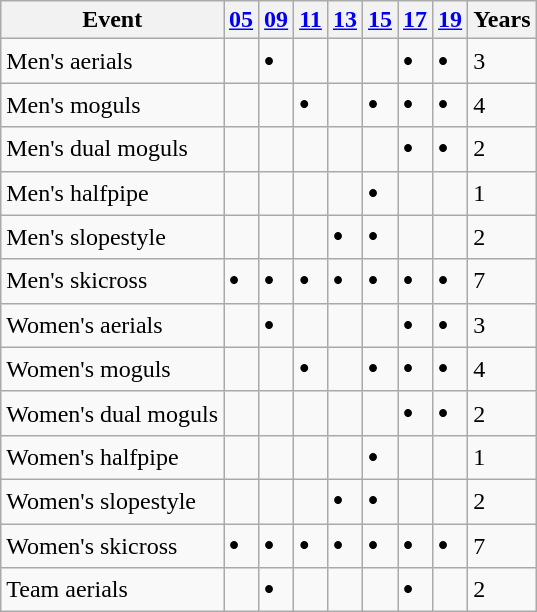<table class="wikitable">
<tr>
<th>Event</th>
<th><a href='#'>05</a></th>
<th><a href='#'>09</a></th>
<th><a href='#'>11</a></th>
<th><a href='#'>13</a></th>
<th><a href='#'>15</a></th>
<th><a href='#'>17</a></th>
<th><a href='#'>19</a></th>
<th>Years</th>
</tr>
<tr>
<td align=left>Men's aerials</td>
<td></td>
<td><big><strong>•</strong></big></td>
<td></td>
<td></td>
<td></td>
<td><big><strong>•</strong></big></td>
<td><big><strong>•</strong></big></td>
<td>3</td>
</tr>
<tr>
<td align=left>Men's moguls</td>
<td></td>
<td></td>
<td><big><strong>•</strong></big></td>
<td></td>
<td><big><strong>•</strong></big></td>
<td><big><strong>•</strong></big></td>
<td><big><strong>•</strong></big></td>
<td>4</td>
</tr>
<tr>
<td align=left>Men's dual moguls</td>
<td></td>
<td></td>
<td></td>
<td></td>
<td></td>
<td><big><strong>•</strong></big></td>
<td><big><strong>•</strong></big></td>
<td>2</td>
</tr>
<tr>
<td align=left>Men's halfpipe</td>
<td></td>
<td></td>
<td></td>
<td></td>
<td><big><strong>•</strong></big></td>
<td></td>
<td></td>
<td>1</td>
</tr>
<tr>
<td align=left>Men's slopestyle</td>
<td></td>
<td></td>
<td></td>
<td><big><strong>•</strong></big></td>
<td><big><strong>•</strong></big></td>
<td></td>
<td></td>
<td>2</td>
</tr>
<tr>
<td align=left>Men's skicross</td>
<td><big><strong>•</strong></big></td>
<td><big><strong>•</strong></big></td>
<td><big><strong>•</strong></big></td>
<td><big><strong>•</strong></big></td>
<td><big><strong>•</strong></big></td>
<td><big><strong>•</strong></big></td>
<td><big><strong>•</strong></big></td>
<td>7</td>
</tr>
<tr>
<td align=left>Women's aerials</td>
<td></td>
<td><big><strong>•</strong></big></td>
<td></td>
<td></td>
<td></td>
<td><big><strong>•</strong></big></td>
<td><big><strong>•</strong></big></td>
<td>3</td>
</tr>
<tr>
<td align=left>Women's moguls</td>
<td></td>
<td></td>
<td><big><strong>•</strong></big></td>
<td></td>
<td><big><strong>•</strong></big></td>
<td><big><strong>•</strong></big></td>
<td><big><strong>•</strong></big></td>
<td>4</td>
</tr>
<tr>
<td align=left>Women's dual moguls</td>
<td></td>
<td></td>
<td></td>
<td></td>
<td></td>
<td><big><strong>•</strong></big></td>
<td><big><strong>•</strong></big></td>
<td>2</td>
</tr>
<tr>
<td align=left>Women's halfpipe</td>
<td></td>
<td></td>
<td></td>
<td></td>
<td><big><strong>•</strong></big></td>
<td></td>
<td></td>
<td>1</td>
</tr>
<tr>
<td align=left>Women's slopestyle</td>
<td></td>
<td></td>
<td></td>
<td><big><strong>•</strong></big></td>
<td><big><strong>•</strong></big></td>
<td></td>
<td></td>
<td>2</td>
</tr>
<tr>
<td align=left>Women's skicross</td>
<td><big><strong>•</strong></big></td>
<td><big><strong>•</strong></big></td>
<td><big><strong>•</strong></big></td>
<td><big><strong>•</strong></big></td>
<td><big><strong>•</strong></big></td>
<td><big><strong>•</strong></big></td>
<td><big><strong>•</strong></big></td>
<td>7</td>
</tr>
<tr>
<td align=left>Team aerials</td>
<td></td>
<td><big><strong>•</strong></big></td>
<td></td>
<td></td>
<td></td>
<td><big><strong>•</strong></big></td>
<td></td>
<td>2</td>
</tr>
</table>
